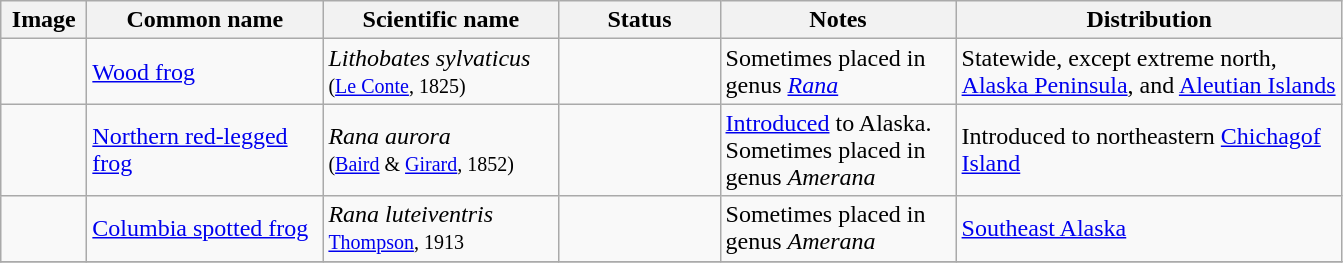<table class="wikitable">
<tr>
<th scope="col" style="width: 50px;">Image</th>
<th scope="col" style="width: 150px;">Common name</th>
<th scope="col" style="width: 150px;">Scientific name</th>
<th scope="col" style="width: 100px;">Status</th>
<th scope="col" style="width: 150px;">Notes</th>
<th scope="col" style="width: 250px;">Distribution</th>
</tr>
<tr>
<td></td>
<td><a href='#'>Wood frog</a></td>
<td><em>Lithobates sylvaticus</em><br><small>(<a href='#'>Le Conte</a>, 1825)</small></td>
<td></td>
<td>Sometimes placed in genus <em><a href='#'>Rana</a></em></td>
<td>Statewide, except extreme north, <a href='#'>Alaska Peninsula</a>, and <a href='#'>Aleutian Islands</a></td>
</tr>
<tr>
<td></td>
<td><a href='#'>Northern red-legged frog</a></td>
<td><em>Rana aurora</em><br><small>(<a href='#'>Baird</a> & <a href='#'>Girard</a>, 1852)</small></td>
<td></td>
<td><a href='#'>Introduced</a> to Alaska. Sometimes placed in genus <em>Amerana</em></td>
<td>Introduced to northeastern <a href='#'>Chichagof Island</a></td>
</tr>
<tr>
<td></td>
<td><a href='#'>Columbia spotted frog</a></td>
<td><em>Rana luteiventris</em><br><small><a href='#'>Thompson</a>, 1913</small></td>
<td></td>
<td>Sometimes placed in genus <em>Amerana</em></td>
<td><a href='#'>Southeast Alaska</a></td>
</tr>
<tr>
</tr>
</table>
